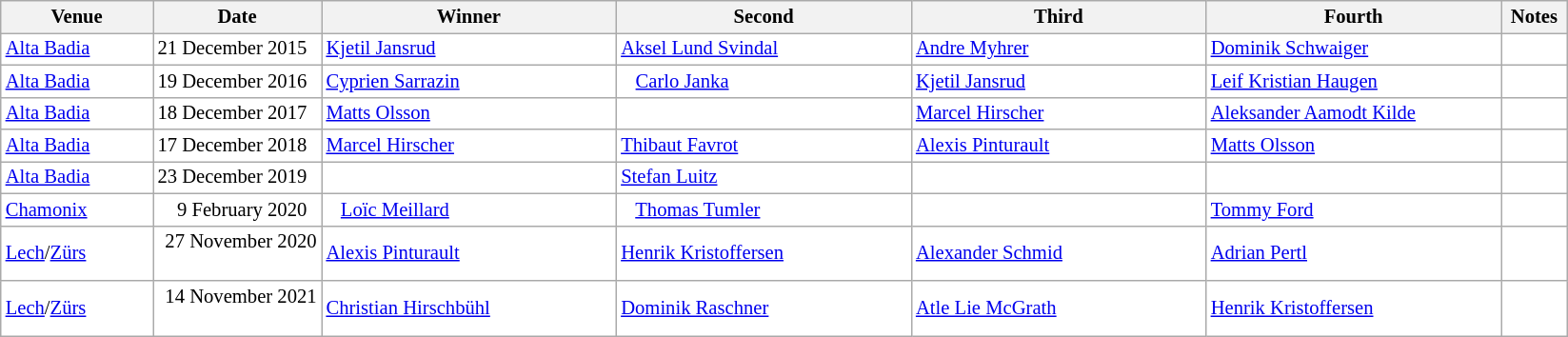<table class="wikitable plainrowheaders" style="background:#fff; font-size:86%; line-height:16px; border:grey solid 1px; border-collapse:collapse">
<tr>
<th style="width:100px">Venue</th>
<th style="width:110px">Date</th>
<th style="width:200px">Winner</th>
<th style="width:200px">Second</th>
<th style="width:200px">Third</th>
<th style="width:200px">Fourth</th>
<th style="width:40px">Notes</th>
</tr>
<tr>
<td style="white-space:nowrap;"> <a href='#'>Alta Badia</a></td>
<td style="white-space:nowrap;" align=right>21 December 2015  </td>
<td style="white-space:nowrap;"> <a href='#'>Kjetil Jansrud</a></td>
<td style="white-space:nowrap;"> <a href='#'>Aksel Lund Svindal</a></td>
<td style="white-space:nowrap;"> <a href='#'>Andre Myhrer</a></td>
<td style="white-space:nowrap;"> <a href='#'>Dominik Schwaiger</a>  </td>
<td></td>
</tr>
<tr>
<td> <a href='#'>Alta Badia</a></td>
<td align=right>19 December 2016  </td>
<td> <a href='#'>Cyprien Sarrazin</a></td>
<td>   <a href='#'>Carlo Janka</a></td>
<td> <a href='#'>Kjetil Jansrud</a></td>
<td> <a href='#'>Leif Kristian Haugen</a></td>
<td></td>
</tr>
<tr>
<td> <a href='#'>Alta Badia</a></td>
<td align=right>18 December 2017  </td>
<td> <a href='#'>Matts Olsson</a></td>
<td></td>
<td> <a href='#'>Marcel Hirscher</a></td>
<td> <a href='#'>Aleksander Aamodt Kilde</a></td>
<td></td>
</tr>
<tr>
<td> <a href='#'>Alta Badia</a></td>
<td align=right>17 December 2018  </td>
<td> <a href='#'>Marcel Hirscher</a></td>
<td> <a href='#'>Thibaut Favrot</a></td>
<td> <a href='#'>Alexis Pinturault</a></td>
<td> <a href='#'>Matts Olsson</a></td>
<td></td>
</tr>
<tr>
<td> <a href='#'>Alta Badia</a></td>
<td align=right>23 December 2019  </td>
<td></td>
<td> <a href='#'>Stefan Luitz</a></td>
<td></td>
<td></td>
<td></td>
</tr>
<tr>
<td> <a href='#'>Chamonix</a></td>
<td align=right>9 February 2020  </td>
<td>   <a href='#'>Loïc Meillard</a></td>
<td>   <a href='#'>Thomas Tumler</a></td>
<td></td>
<td> <a href='#'>Tommy Ford</a></td>
<td></td>
</tr>
<tr>
<td> <a href='#'>Lech</a>/<a href='#'>Zürs</a></td>
<td align=right>27 November 2020  </td>
<td> <a href='#'>Alexis Pinturault</a></td>
<td> <a href='#'>Henrik Kristoffersen</a></td>
<td> <a href='#'>Alexander Schmid</a></td>
<td> <a href='#'>Adrian Pertl</a></td>
<td></td>
</tr>
<tr>
<td> <a href='#'>Lech</a>/<a href='#'>Zürs</a></td>
<td align=right>14 November 2021  </td>
<td> <a href='#'>Christian Hirschbühl</a></td>
<td> <a href='#'>Dominik Raschner</a></td>
<td> <a href='#'>Atle Lie McGrath</a></td>
<td> <a href='#'>Henrik Kristoffersen</a></td>
<td></td>
</tr>
</table>
